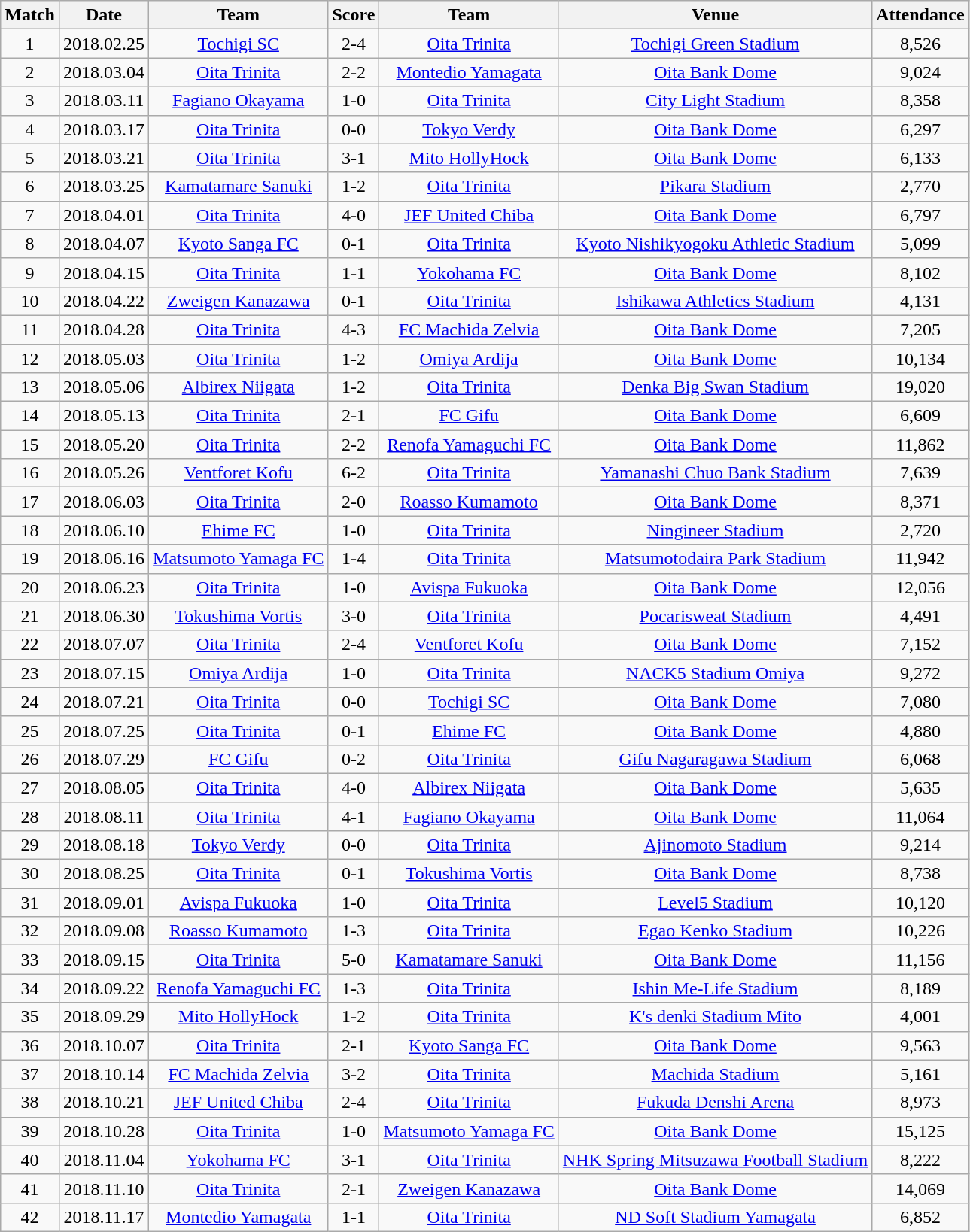<table class="wikitable" style="text-align:center;">
<tr>
<th>Match</th>
<th>Date</th>
<th>Team</th>
<th>Score</th>
<th>Team</th>
<th>Venue</th>
<th>Attendance</th>
</tr>
<tr>
<td>1</td>
<td>2018.02.25</td>
<td><a href='#'>Tochigi SC</a></td>
<td>2-4</td>
<td><a href='#'>Oita Trinita</a></td>
<td><a href='#'>Tochigi Green Stadium</a></td>
<td>8,526</td>
</tr>
<tr>
<td>2</td>
<td>2018.03.04</td>
<td><a href='#'>Oita Trinita</a></td>
<td>2-2</td>
<td><a href='#'>Montedio Yamagata</a></td>
<td><a href='#'>Oita Bank Dome</a></td>
<td>9,024</td>
</tr>
<tr>
<td>3</td>
<td>2018.03.11</td>
<td><a href='#'>Fagiano Okayama</a></td>
<td>1-0</td>
<td><a href='#'>Oita Trinita</a></td>
<td><a href='#'>City Light Stadium</a></td>
<td>8,358</td>
</tr>
<tr>
<td>4</td>
<td>2018.03.17</td>
<td><a href='#'>Oita Trinita</a></td>
<td>0-0</td>
<td><a href='#'>Tokyo Verdy</a></td>
<td><a href='#'>Oita Bank Dome</a></td>
<td>6,297</td>
</tr>
<tr>
<td>5</td>
<td>2018.03.21</td>
<td><a href='#'>Oita Trinita</a></td>
<td>3-1</td>
<td><a href='#'>Mito HollyHock</a></td>
<td><a href='#'>Oita Bank Dome</a></td>
<td>6,133</td>
</tr>
<tr>
<td>6</td>
<td>2018.03.25</td>
<td><a href='#'>Kamatamare Sanuki</a></td>
<td>1-2</td>
<td><a href='#'>Oita Trinita</a></td>
<td><a href='#'>Pikara Stadium</a></td>
<td>2,770</td>
</tr>
<tr>
<td>7</td>
<td>2018.04.01</td>
<td><a href='#'>Oita Trinita</a></td>
<td>4-0</td>
<td><a href='#'>JEF United Chiba</a></td>
<td><a href='#'>Oita Bank Dome</a></td>
<td>6,797</td>
</tr>
<tr>
<td>8</td>
<td>2018.04.07</td>
<td><a href='#'>Kyoto Sanga FC</a></td>
<td>0-1</td>
<td><a href='#'>Oita Trinita</a></td>
<td><a href='#'>Kyoto Nishikyogoku Athletic Stadium</a></td>
<td>5,099</td>
</tr>
<tr>
<td>9</td>
<td>2018.04.15</td>
<td><a href='#'>Oita Trinita</a></td>
<td>1-1</td>
<td><a href='#'>Yokohama FC</a></td>
<td><a href='#'>Oita Bank Dome</a></td>
<td>8,102</td>
</tr>
<tr>
<td>10</td>
<td>2018.04.22</td>
<td><a href='#'>Zweigen Kanazawa</a></td>
<td>0-1</td>
<td><a href='#'>Oita Trinita</a></td>
<td><a href='#'>Ishikawa Athletics Stadium</a></td>
<td>4,131</td>
</tr>
<tr>
<td>11</td>
<td>2018.04.28</td>
<td><a href='#'>Oita Trinita</a></td>
<td>4-3</td>
<td><a href='#'>FC Machida Zelvia</a></td>
<td><a href='#'>Oita Bank Dome</a></td>
<td>7,205</td>
</tr>
<tr>
<td>12</td>
<td>2018.05.03</td>
<td><a href='#'>Oita Trinita</a></td>
<td>1-2</td>
<td><a href='#'>Omiya Ardija</a></td>
<td><a href='#'>Oita Bank Dome</a></td>
<td>10,134</td>
</tr>
<tr>
<td>13</td>
<td>2018.05.06</td>
<td><a href='#'>Albirex Niigata</a></td>
<td>1-2</td>
<td><a href='#'>Oita Trinita</a></td>
<td><a href='#'>Denka Big Swan Stadium</a></td>
<td>19,020</td>
</tr>
<tr>
<td>14</td>
<td>2018.05.13</td>
<td><a href='#'>Oita Trinita</a></td>
<td>2-1</td>
<td><a href='#'>FC Gifu</a></td>
<td><a href='#'>Oita Bank Dome</a></td>
<td>6,609</td>
</tr>
<tr>
<td>15</td>
<td>2018.05.20</td>
<td><a href='#'>Oita Trinita</a></td>
<td>2-2</td>
<td><a href='#'>Renofa Yamaguchi FC</a></td>
<td><a href='#'>Oita Bank Dome</a></td>
<td>11,862</td>
</tr>
<tr>
<td>16</td>
<td>2018.05.26</td>
<td><a href='#'>Ventforet Kofu</a></td>
<td>6-2</td>
<td><a href='#'>Oita Trinita</a></td>
<td><a href='#'>Yamanashi Chuo Bank Stadium</a></td>
<td>7,639</td>
</tr>
<tr>
<td>17</td>
<td>2018.06.03</td>
<td><a href='#'>Oita Trinita</a></td>
<td>2-0</td>
<td><a href='#'>Roasso Kumamoto</a></td>
<td><a href='#'>Oita Bank Dome</a></td>
<td>8,371</td>
</tr>
<tr>
<td>18</td>
<td>2018.06.10</td>
<td><a href='#'>Ehime FC</a></td>
<td>1-0</td>
<td><a href='#'>Oita Trinita</a></td>
<td><a href='#'>Ningineer Stadium</a></td>
<td>2,720</td>
</tr>
<tr>
<td>19</td>
<td>2018.06.16</td>
<td><a href='#'>Matsumoto Yamaga FC</a></td>
<td>1-4</td>
<td><a href='#'>Oita Trinita</a></td>
<td><a href='#'>Matsumotodaira Park Stadium</a></td>
<td>11,942</td>
</tr>
<tr>
<td>20</td>
<td>2018.06.23</td>
<td><a href='#'>Oita Trinita</a></td>
<td>1-0</td>
<td><a href='#'>Avispa Fukuoka</a></td>
<td><a href='#'>Oita Bank Dome</a></td>
<td>12,056</td>
</tr>
<tr>
<td>21</td>
<td>2018.06.30</td>
<td><a href='#'>Tokushima Vortis</a></td>
<td>3-0</td>
<td><a href='#'>Oita Trinita</a></td>
<td><a href='#'>Pocarisweat Stadium</a></td>
<td>4,491</td>
</tr>
<tr>
<td>22</td>
<td>2018.07.07</td>
<td><a href='#'>Oita Trinita</a></td>
<td>2-4</td>
<td><a href='#'>Ventforet Kofu</a></td>
<td><a href='#'>Oita Bank Dome</a></td>
<td>7,152</td>
</tr>
<tr>
<td>23</td>
<td>2018.07.15</td>
<td><a href='#'>Omiya Ardija</a></td>
<td>1-0</td>
<td><a href='#'>Oita Trinita</a></td>
<td><a href='#'>NACK5 Stadium Omiya</a></td>
<td>9,272</td>
</tr>
<tr>
<td>24</td>
<td>2018.07.21</td>
<td><a href='#'>Oita Trinita</a></td>
<td>0-0</td>
<td><a href='#'>Tochigi SC</a></td>
<td><a href='#'>Oita Bank Dome</a></td>
<td>7,080</td>
</tr>
<tr>
<td>25</td>
<td>2018.07.25</td>
<td><a href='#'>Oita Trinita</a></td>
<td>0-1</td>
<td><a href='#'>Ehime FC</a></td>
<td><a href='#'>Oita Bank Dome</a></td>
<td>4,880</td>
</tr>
<tr>
<td>26</td>
<td>2018.07.29</td>
<td><a href='#'>FC Gifu</a></td>
<td>0-2</td>
<td><a href='#'>Oita Trinita</a></td>
<td><a href='#'>Gifu Nagaragawa Stadium</a></td>
<td>6,068</td>
</tr>
<tr>
<td>27</td>
<td>2018.08.05</td>
<td><a href='#'>Oita Trinita</a></td>
<td>4-0</td>
<td><a href='#'>Albirex Niigata</a></td>
<td><a href='#'>Oita Bank Dome</a></td>
<td>5,635</td>
</tr>
<tr>
<td>28</td>
<td>2018.08.11</td>
<td><a href='#'>Oita Trinita</a></td>
<td>4-1</td>
<td><a href='#'>Fagiano Okayama</a></td>
<td><a href='#'>Oita Bank Dome</a></td>
<td>11,064</td>
</tr>
<tr>
<td>29</td>
<td>2018.08.18</td>
<td><a href='#'>Tokyo Verdy</a></td>
<td>0-0</td>
<td><a href='#'>Oita Trinita</a></td>
<td><a href='#'>Ajinomoto Stadium</a></td>
<td>9,214</td>
</tr>
<tr>
<td>30</td>
<td>2018.08.25</td>
<td><a href='#'>Oita Trinita</a></td>
<td>0-1</td>
<td><a href='#'>Tokushima Vortis</a></td>
<td><a href='#'>Oita Bank Dome</a></td>
<td>8,738</td>
</tr>
<tr>
<td>31</td>
<td>2018.09.01</td>
<td><a href='#'>Avispa Fukuoka</a></td>
<td>1-0</td>
<td><a href='#'>Oita Trinita</a></td>
<td><a href='#'>Level5 Stadium</a></td>
<td>10,120</td>
</tr>
<tr>
<td>32</td>
<td>2018.09.08</td>
<td><a href='#'>Roasso Kumamoto</a></td>
<td>1-3</td>
<td><a href='#'>Oita Trinita</a></td>
<td><a href='#'>Egao Kenko Stadium</a></td>
<td>10,226</td>
</tr>
<tr>
<td>33</td>
<td>2018.09.15</td>
<td><a href='#'>Oita Trinita</a></td>
<td>5-0</td>
<td><a href='#'>Kamatamare Sanuki</a></td>
<td><a href='#'>Oita Bank Dome</a></td>
<td>11,156</td>
</tr>
<tr>
<td>34</td>
<td>2018.09.22</td>
<td><a href='#'>Renofa Yamaguchi FC</a></td>
<td>1-3</td>
<td><a href='#'>Oita Trinita</a></td>
<td><a href='#'>Ishin Me-Life Stadium</a></td>
<td>8,189</td>
</tr>
<tr>
<td>35</td>
<td>2018.09.29</td>
<td><a href='#'>Mito HollyHock</a></td>
<td>1-2</td>
<td><a href='#'>Oita Trinita</a></td>
<td><a href='#'>K's denki Stadium Mito</a></td>
<td>4,001</td>
</tr>
<tr>
<td>36</td>
<td>2018.10.07</td>
<td><a href='#'>Oita Trinita</a></td>
<td>2-1</td>
<td><a href='#'>Kyoto Sanga FC</a></td>
<td><a href='#'>Oita Bank Dome</a></td>
<td>9,563</td>
</tr>
<tr>
<td>37</td>
<td>2018.10.14</td>
<td><a href='#'>FC Machida Zelvia</a></td>
<td>3-2</td>
<td><a href='#'>Oita Trinita</a></td>
<td><a href='#'>Machida Stadium</a></td>
<td>5,161</td>
</tr>
<tr>
<td>38</td>
<td>2018.10.21</td>
<td><a href='#'>JEF United Chiba</a></td>
<td>2-4</td>
<td><a href='#'>Oita Trinita</a></td>
<td><a href='#'>Fukuda Denshi Arena</a></td>
<td>8,973</td>
</tr>
<tr>
<td>39</td>
<td>2018.10.28</td>
<td><a href='#'>Oita Trinita</a></td>
<td>1-0</td>
<td><a href='#'>Matsumoto Yamaga FC</a></td>
<td><a href='#'>Oita Bank Dome</a></td>
<td>15,125</td>
</tr>
<tr>
<td>40</td>
<td>2018.11.04</td>
<td><a href='#'>Yokohama FC</a></td>
<td>3-1</td>
<td><a href='#'>Oita Trinita</a></td>
<td><a href='#'>NHK Spring Mitsuzawa Football Stadium</a></td>
<td>8,222</td>
</tr>
<tr>
<td>41</td>
<td>2018.11.10</td>
<td><a href='#'>Oita Trinita</a></td>
<td>2-1</td>
<td><a href='#'>Zweigen Kanazawa</a></td>
<td><a href='#'>Oita Bank Dome</a></td>
<td>14,069</td>
</tr>
<tr>
<td>42</td>
<td>2018.11.17</td>
<td><a href='#'>Montedio Yamagata</a></td>
<td>1-1</td>
<td><a href='#'>Oita Trinita</a></td>
<td><a href='#'>ND Soft Stadium Yamagata</a></td>
<td>6,852</td>
</tr>
</table>
